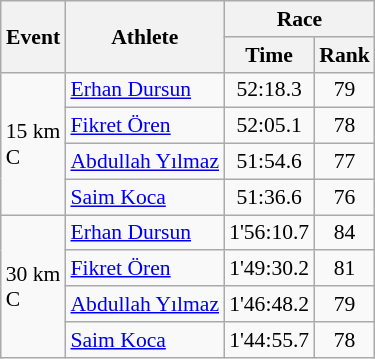<table class="wikitable" border="1" style="font-size:90%">
<tr>
<th rowspan=2>Event</th>
<th rowspan=2>Athlete</th>
<th colspan=2>Race</th>
</tr>
<tr>
<th>Time</th>
<th>Rank</th>
</tr>
<tr>
<td rowspan=4>15 km <br> C</td>
<td><a href='#'>Erhan Dursun</a></td>
<td align=center>52:18.3</td>
<td align=center>79</td>
</tr>
<tr>
<td><a href='#'>Fikret Ören</a></td>
<td align=center>52:05.1</td>
<td align=center>78</td>
</tr>
<tr>
<td><a href='#'>Abdullah Yılmaz</a></td>
<td align=center>51:54.6</td>
<td align=center>77</td>
</tr>
<tr>
<td><a href='#'>Saim Koca</a></td>
<td align=center>51:36.6</td>
<td align=center>76</td>
</tr>
<tr>
<td rowspan=4>30 km <br> C</td>
<td><a href='#'>Erhan Dursun</a></td>
<td align=center>1'56:10.7</td>
<td align=center>84</td>
</tr>
<tr>
<td><a href='#'>Fikret Ören</a></td>
<td align=center>1'49:30.2</td>
<td align=center>81</td>
</tr>
<tr>
<td><a href='#'>Abdullah Yılmaz</a></td>
<td align=center>1'46:48.2</td>
<td align=center>79</td>
</tr>
<tr>
<td><a href='#'>Saim Koca</a></td>
<td align=center>1'44:55.7</td>
<td align=center>78</td>
</tr>
</table>
